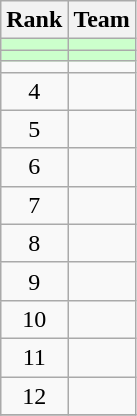<table class="wikitable">
<tr>
<th>Rank</th>
<th>Team</th>
</tr>
<tr bgcolor=#ccffcc>
<td align=center></td>
<td></td>
</tr>
<tr bgcolor=#ccffcc>
<td align=center></td>
<td></td>
</tr>
<tr>
<td align=center></td>
<td></td>
</tr>
<tr>
<td align=center>4</td>
<td></td>
</tr>
<tr>
<td align=center>5</td>
<td></td>
</tr>
<tr>
<td align=center>6</td>
<td></td>
</tr>
<tr>
<td align=center>7</td>
<td></td>
</tr>
<tr>
<td align=center>8</td>
<td></td>
</tr>
<tr>
<td align=center>9</td>
<td></td>
</tr>
<tr>
<td align=center>10</td>
<td></td>
</tr>
<tr>
<td align=center>11</td>
<td></td>
</tr>
<tr>
<td align=center>12</td>
<td></td>
</tr>
<tr>
</tr>
</table>
